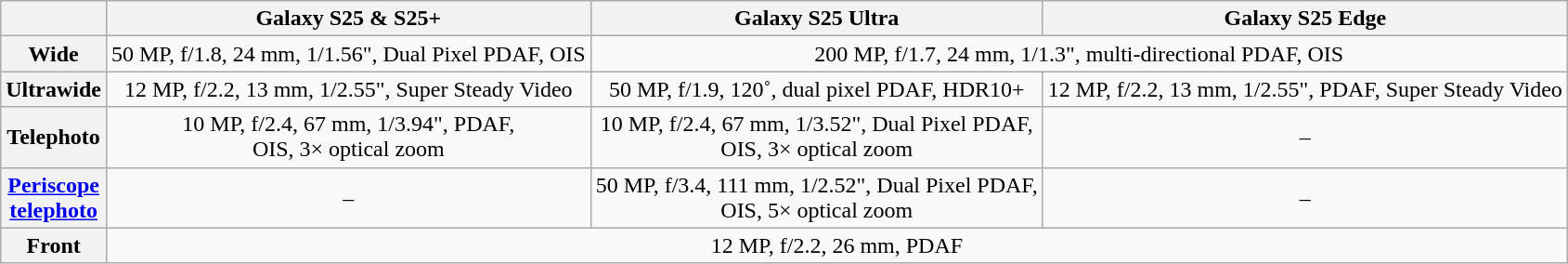<table class="wikitable" style="text-align:center">
<tr>
<th></th>
<th>Galaxy S25 & S25+</th>
<th>Galaxy S25 Ultra</th>
<th>Galaxy S25 Edge</th>
</tr>
<tr>
<th>Wide</th>
<td>50 MP, f/1.8, 24 mm, 1/1.56", Dual Pixel PDAF, OIS</td>
<td colspan="2">200 MP, f/1.7, 24 mm, 1/1.3", multi-directional PDAF, OIS</td>
</tr>
<tr>
<th>Ultrawide</th>
<td>12 MP, f/2.2, 13 mm, 1/2.55", Super Steady Video</td>
<td>50 MP, f/1.9, 120˚, dual pixel PDAF, HDR10+</td>
<td>12 MP, f/2.2, 13 mm, 1/2.55", PDAF, Super Steady Video</td>
</tr>
<tr>
<th>Telephoto</th>
<td>10 MP, f/2.4, 67 mm, 1/3.94", PDAF,<br>OIS, 3× optical zoom</td>
<td>10 MP, f/2.4, 67 mm, 1/3.52", Dual Pixel PDAF,<br>OIS, 3× optical zoom</td>
<td>–</td>
</tr>
<tr>
<th><a href='#'>Periscope<br>telephoto</a></th>
<td>–</td>
<td>50 MP, f/3.4, 111 mm, 1/2.52", Dual Pixel PDAF,<br>OIS, 5× optical zoom</td>
<td>–</td>
</tr>
<tr>
<th>Front</th>
<td colspan="3">12 MP, f/2.2, 26 mm, PDAF</td>
</tr>
</table>
